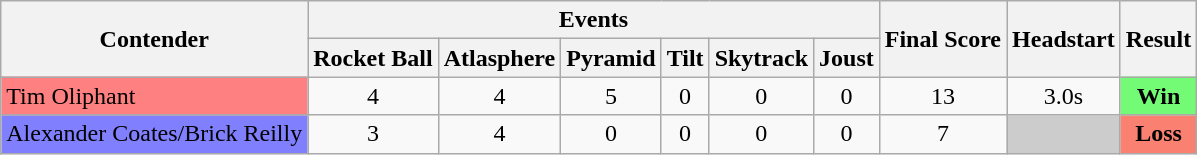<table class="wikitable" style="text-align:center;">
<tr>
<th rowspan=2>Contender</th>
<th colspan=6>Events</th>
<th rowspan=2>Final Score</th>
<th rowspan=2>Headstart</th>
<th rowspan=2>Result</th>
</tr>
<tr>
<th>Rocket Ball</th>
<th>Atlasphere</th>
<th>Pyramid</th>
<th>Tilt</th>
<th>Skytrack</th>
<th>Joust</th>
</tr>
<tr>
<td bgcolor=#ff8080 style="text-align:left;">Tim Oliphant</td>
<td>4</td>
<td>4</td>
<td>5</td>
<td>0</td>
<td>0</td>
<td>0</td>
<td>13</td>
<td>3.0s</td>
<td style="text-align:center; background:#73fb76;"><strong>Win</strong></td>
</tr>
<tr>
<td bgcolor=#8080ff>Alexander Coates/Brick Reilly</td>
<td>3</td>
<td>4</td>
<td>0</td>
<td>0</td>
<td>0</td>
<td>0</td>
<td>7</td>
<td style="background:#ccc"></td>
<td style="text-align:center; background:salmon;"><strong>Loss</strong></td>
</tr>
</table>
